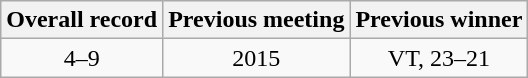<table class="wikitable" style="text-align:center">
<tr>
<th>Overall record</th>
<th>Previous meeting</th>
<th>Previous winner</th>
</tr>
<tr>
<td>4–9</td>
<td>2015</td>
<td>VT, 23–21</td>
</tr>
</table>
